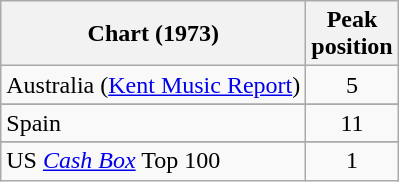<table class="wikitable sortable">
<tr>
<th>Chart (1973)</th>
<th>Peak<br>position</th>
</tr>
<tr>
<td>Australia (<a href='#'>Kent Music Report</a>)</td>
<td style="text-align:center;">5</td>
</tr>
<tr>
</tr>
<tr>
</tr>
<tr>
<td>Spain</td>
<td style="text-align:center;">11</td>
</tr>
<tr>
</tr>
<tr>
</tr>
<tr>
</tr>
<tr>
</tr>
<tr>
<td>US <em><a href='#'>Cash Box</a></em> Top 100</td>
<td style="text-align:center;">1</td>
</tr>
</table>
